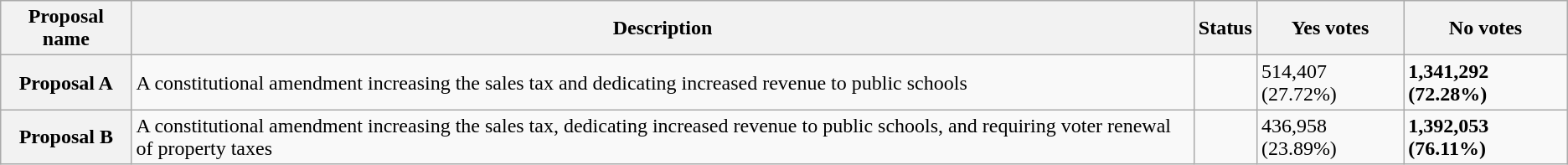<table class="wikitable sortable plainrowheaders">
<tr>
<th scope="col">Proposal name</th>
<th class="unsortable" scope="col">Description</th>
<th scope="col">Status</th>
<th scope="col">Yes votes</th>
<th scope="col">No votes</th>
</tr>
<tr>
<th scope="row">Proposal A</th>
<td>A constitutional amendment increasing the sales tax and dedicating increased revenue to public schools</td>
<td></td>
<td>514,407 (27.72%)</td>
<td><strong>1,341,292 (72.28%)</strong></td>
</tr>
<tr>
<th scope="row">Proposal B</th>
<td>A constitutional amendment increasing the sales tax, dedicating increased revenue to public schools, and requiring voter renewal of property taxes</td>
<td></td>
<td>436,958 (23.89%)</td>
<td><strong>1,392,053 (76.11%)</strong></td>
</tr>
</table>
